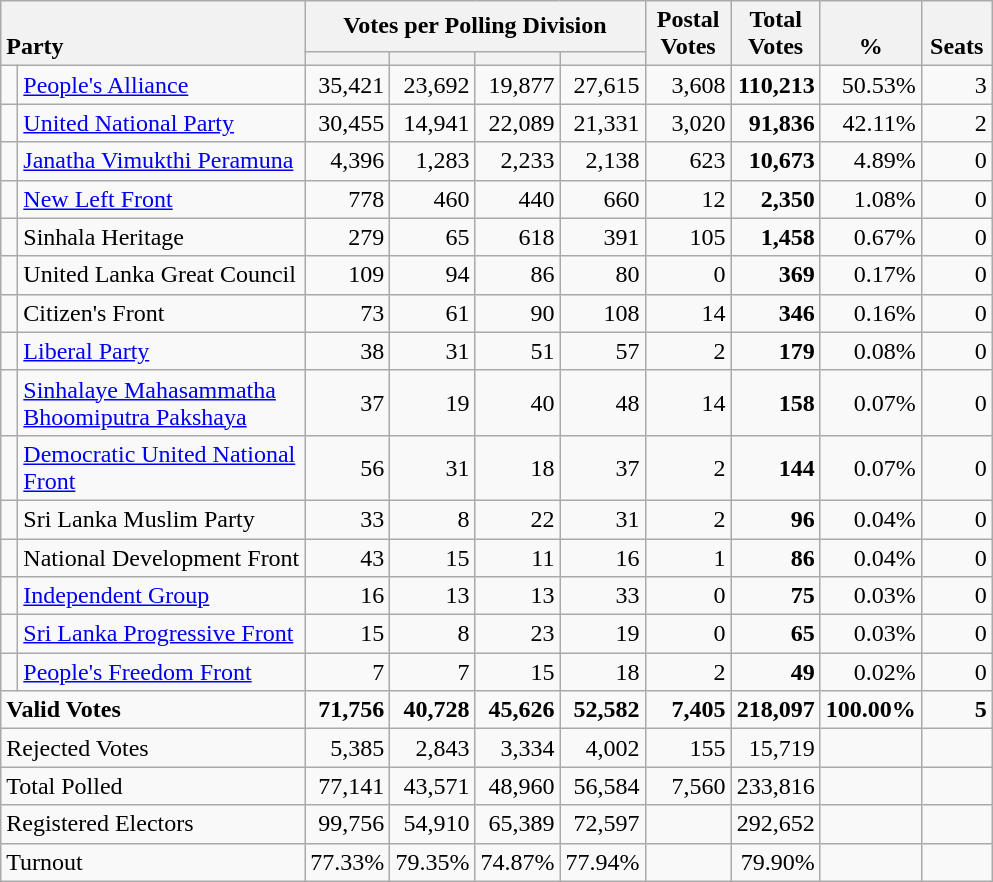<table class="wikitable" border="1" style="text-align:right;">
<tr>
<th style="text-align:left; vertical-align:bottom;" rowspan="2" colspan="2">Party</th>
<th colspan=4>Votes per Polling Division</th>
<th rowspan="2" style="vertical-align:bottom; text-align:center; width:50px;">Postal<br>Votes</th>
<th rowspan="2" style="vertical-align:bottom; text-align:center; width:50px;">Total Votes</th>
<th rowspan="2" style="vertical-align:bottom; text-align:center; width:50px;">%</th>
<th rowspan="2" style="vertical-align:bottom; text-align:center; width:40px;">Seats</th>
</tr>
<tr>
<th></th>
<th></th>
<th></th>
<th></th>
</tr>
<tr>
<td bgcolor=> </td>
<td align=left><a href='#'>People's Alliance</a></td>
<td>35,421</td>
<td>23,692</td>
<td>19,877</td>
<td>27,615</td>
<td>3,608</td>
<td><strong>110,213</strong></td>
<td>50.53%</td>
<td>3</td>
</tr>
<tr>
<td bgcolor=> </td>
<td align=left><a href='#'>United National Party</a></td>
<td>30,455</td>
<td>14,941</td>
<td>22,089</td>
<td>21,331</td>
<td>3,020</td>
<td><strong>91,836</strong></td>
<td>42.11%</td>
<td>2</td>
</tr>
<tr>
<td bgcolor=> </td>
<td align=left><a href='#'>Janatha Vimukthi Peramuna</a></td>
<td>4,396</td>
<td>1,283</td>
<td>2,233</td>
<td>2,138</td>
<td>623</td>
<td><strong>10,673</strong></td>
<td>4.89%</td>
<td>0</td>
</tr>
<tr>
<td bgcolor=> </td>
<td align=left><a href='#'>New Left Front</a></td>
<td>778</td>
<td>460</td>
<td>440</td>
<td>660</td>
<td>12</td>
<td><strong>2,350</strong></td>
<td>1.08%</td>
<td>0</td>
</tr>
<tr>
<td bgcolor=> </td>
<td align=left>Sinhala Heritage</td>
<td>279</td>
<td>65</td>
<td>618</td>
<td>391</td>
<td>105</td>
<td><strong>1,458</strong></td>
<td>0.67%</td>
<td>0</td>
</tr>
<tr>
<td bgcolor=> </td>
<td align=left>United Lanka Great Council</td>
<td>109</td>
<td>94</td>
<td>86</td>
<td>80</td>
<td>0</td>
<td><strong>369</strong></td>
<td>0.17%</td>
<td>0</td>
</tr>
<tr>
<td bgcolor=> </td>
<td align=left>Citizen's Front</td>
<td>73</td>
<td>61</td>
<td>90</td>
<td>108</td>
<td>14</td>
<td><strong>346</strong></td>
<td>0.16%</td>
<td>0</td>
</tr>
<tr>
<td bgcolor=> </td>
<td align=left><a href='#'>Liberal Party</a></td>
<td>38</td>
<td>31</td>
<td>51</td>
<td>57</td>
<td>2</td>
<td><strong>179</strong></td>
<td>0.08%</td>
<td>0</td>
</tr>
<tr>
<td bgcolor=> </td>
<td align=left><a href='#'>Sinhalaye Mahasammatha<br>Bhoomiputra Pakshaya</a></td>
<td>37</td>
<td>19</td>
<td>40</td>
<td>48</td>
<td>14</td>
<td><strong>158</strong></td>
<td>0.07%</td>
<td>0</td>
</tr>
<tr>
<td bgcolor=> </td>
<td align=left><a href='#'>Democratic United National<br>Front</a></td>
<td>56</td>
<td>31</td>
<td>18</td>
<td>37</td>
<td>2</td>
<td><strong>144</strong></td>
<td>0.07%</td>
<td>0</td>
</tr>
<tr>
<td bgcolor=> </td>
<td align=left>Sri Lanka Muslim Party</td>
<td>33</td>
<td>8</td>
<td>22</td>
<td>31</td>
<td>2</td>
<td><strong>96</strong></td>
<td>0.04%</td>
<td>0</td>
</tr>
<tr>
<td bgcolor=> </td>
<td align=left>National Development Front</td>
<td>43</td>
<td>15</td>
<td>11</td>
<td>16</td>
<td>1</td>
<td><strong>86</strong></td>
<td>0.04%</td>
<td>0</td>
</tr>
<tr>
<td bgcolor=> </td>
<td align=left><a href='#'>Independent Group</a></td>
<td>16</td>
<td>13</td>
<td>13</td>
<td>33</td>
<td>0</td>
<td><strong>75</strong></td>
<td>0.03%</td>
<td>0</td>
</tr>
<tr>
<td bgcolor=> </td>
<td align=left><a href='#'>Sri Lanka Progressive Front</a></td>
<td>15</td>
<td>8</td>
<td>23</td>
<td>19</td>
<td>0</td>
<td><strong>65</strong></td>
<td>0.03%</td>
<td>0</td>
</tr>
<tr>
<td bgcolor=> </td>
<td align=left><a href='#'>People's Freedom Front</a></td>
<td>7</td>
<td>7</td>
<td>15</td>
<td>18</td>
<td>2</td>
<td><strong>49</strong></td>
<td>0.02%</td>
<td>0</td>
</tr>
<tr>
<td align=left colspan="2"><strong>Valid Votes</strong></td>
<td><strong>71,756</strong></td>
<td><strong>40,728</strong></td>
<td><strong>45,626</strong></td>
<td><strong>52,582</strong></td>
<td><strong>7,405</strong></td>
<td><strong>218,097</strong></td>
<td><strong>100.00%</strong></td>
<td><strong>5</strong></td>
</tr>
<tr>
<td align=left colspan="2">Rejected Votes</td>
<td>5,385</td>
<td>2,843</td>
<td>3,334</td>
<td>4,002</td>
<td>155</td>
<td>15,719</td>
<td></td>
<td></td>
</tr>
<tr>
<td align=left colspan="2">Total Polled</td>
<td>77,141</td>
<td>43,571</td>
<td>48,960</td>
<td>56,584</td>
<td>7,560</td>
<td>233,816</td>
<td></td>
<td></td>
</tr>
<tr>
<td align=left colspan="2">Registered Electors</td>
<td>99,756</td>
<td>54,910</td>
<td>65,389</td>
<td>72,597</td>
<td></td>
<td>292,652</td>
<td></td>
<td></td>
</tr>
<tr>
<td align=left colspan="2">Turnout</td>
<td>77.33%</td>
<td>79.35%</td>
<td>74.87%</td>
<td>77.94%</td>
<td></td>
<td>79.90%</td>
<td></td>
<td></td>
</tr>
</table>
